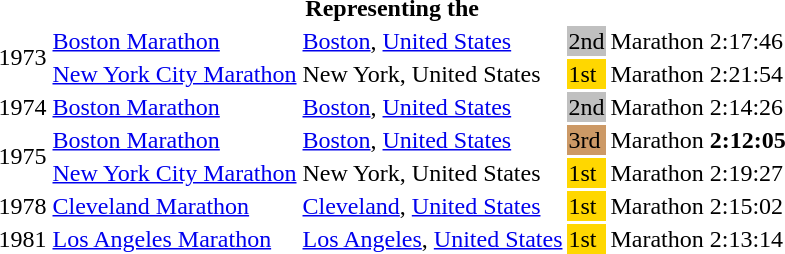<table>
<tr>
<th colspan="6">Representing the </th>
</tr>
<tr>
<td rowspan=2>1973</td>
<td><a href='#'>Boston Marathon</a></td>
<td><a href='#'>Boston</a>, <a href='#'>United States</a></td>
<td style="background:silver;">2nd</td>
<td>Marathon</td>
<td>2:17:46</td>
</tr>
<tr>
<td><a href='#'>New York City Marathon</a></td>
<td>New York, United States</td>
<td style="background:gold;">1st</td>
<td>Marathon</td>
<td>2:21:54</td>
</tr>
<tr>
<td>1974</td>
<td><a href='#'>Boston Marathon</a></td>
<td><a href='#'>Boston</a>, <a href='#'>United States</a></td>
<td style="background:silver;">2nd</td>
<td>Marathon</td>
<td>2:14:26 </td>
</tr>
<tr>
<td rowspan=2>1975</td>
<td><a href='#'>Boston Marathon</a></td>
<td><a href='#'>Boston</a>, <a href='#'>United States</a></td>
<td bgcolor="cc9966">3rd</td>
<td>Marathon</td>
<td><strong>2:12:05</strong></td>
</tr>
<tr>
<td><a href='#'>New York City Marathon</a></td>
<td>New York, United States</td>
<td style="background:gold;">1st</td>
<td>Marathon</td>
<td>2:19:27</td>
</tr>
<tr>
<td>1978</td>
<td><a href='#'>Cleveland Marathon</a></td>
<td><a href='#'>Cleveland</a>, <a href='#'>United States</a></td>
<td style="background:gold;">1st</td>
<td>Marathon</td>
<td>2:15:02 </td>
</tr>
<tr>
<td>1981</td>
<td><a href='#'>Los Angeles Marathon</a></td>
<td><a href='#'>Los Angeles</a>, <a href='#'>United States</a></td>
<td style="background:gold;">1st</td>
<td>Marathon</td>
<td>2:13:14</td>
</tr>
</table>
